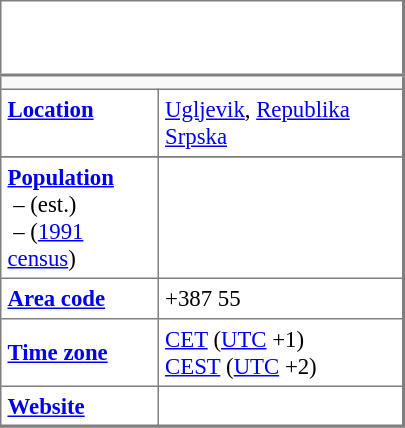<table border=1 cellpadding=4 cellspacing=0 class="toccolours" style="float: right; width: 270px; clear: both; margin: 0.5em 0 1em 1em; border-style: solid; border:1px solid #7f7f7f; border-right-width: 2px; border-bottom-width: 2px; border-collapse: collapse; font-size: 95%;">
<tr>
<td style="background: #ffffff; text-align:center;" colspan=2><br><table border=0 cellpadding=2 cellspacing=0>
<tr>
<td style="text-align: center;" colspan="2"><br></td>
</tr>
<tr>
</tr>
</table>
</td>
</tr>
<tr style="border-top: 2px solid gray;">
<td style="background: #f9f9f9; text-align:center;" colspan=2></td>
</tr>
<tr>
<td style="vertical-align:top"><strong><a href='#'>Location</a></strong></td>
<td><a href='#'>Ugljevik</a>, <a href='#'>Republika Srpska</a></td>
</tr>
<tr>
</tr>
<tr>
<td style="vertical-align:top"><strong><a href='#'>Population</a></strong><br> – (est.)<br> – (<a href='#'>1991 census</a>)</td>
<td><br>  <br> </td>
</tr>
<tr>
<td><strong><a href='#'>Area code</a></strong></td>
<td>+387 55</td>
</tr>
<tr>
<td><strong><a href='#'>Time zone</a></strong></td>
<td><a href='#'>CET</a> (<a href='#'>UTC</a> +1) <br> <a href='#'>CEST</a> (<a href='#'>UTC</a> +2)</td>
</tr>
<tr>
<td><strong><a href='#'>Website</a></strong></td>
<td></td>
</tr>
<tr>
</tr>
</table>
